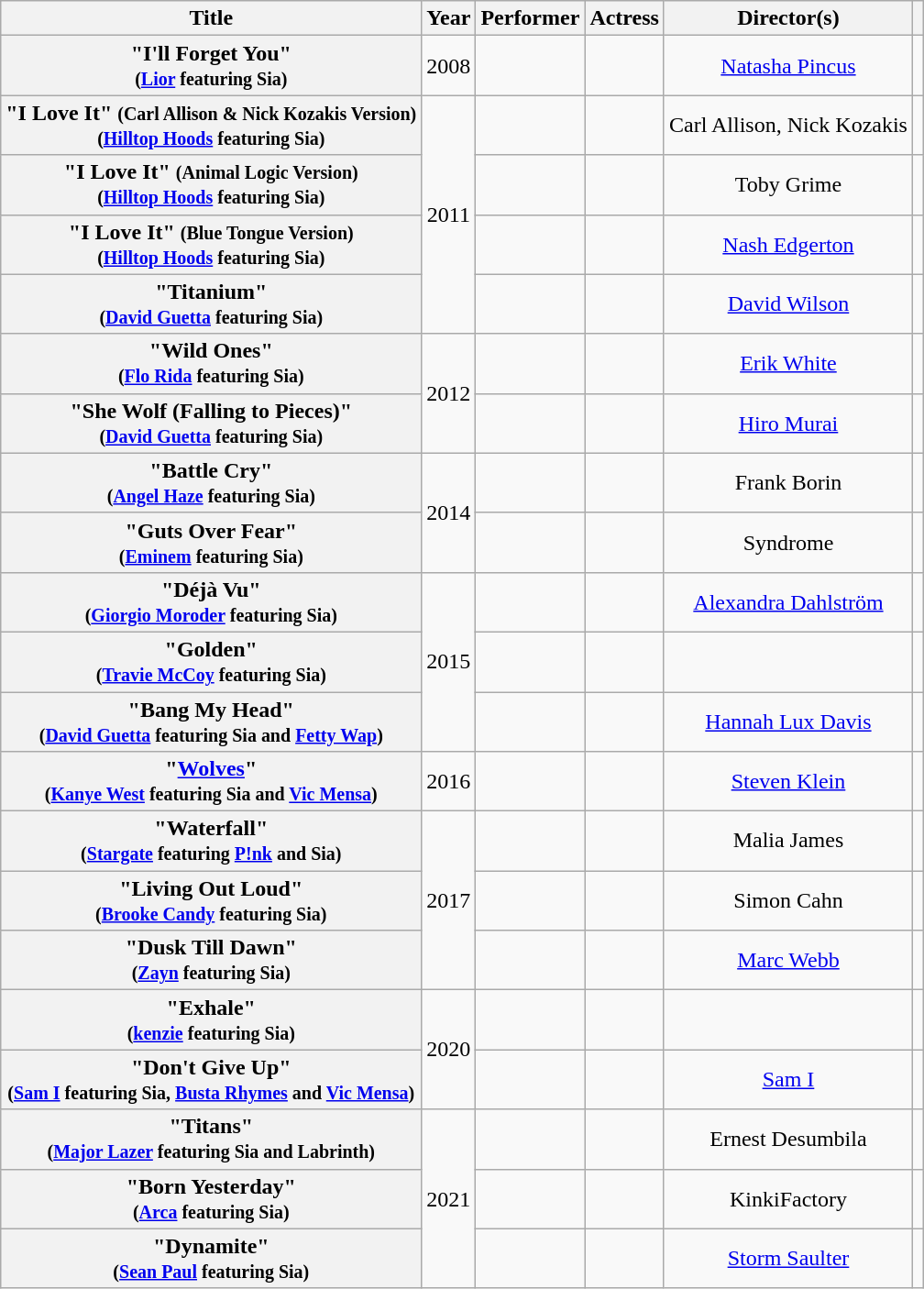<table class="wikitable plainrowheaders" style="text-align:center;">
<tr>
<th scope="col">Title</th>
<th scope="col">Year</th>
<th scope="col">Performer</th>
<th scope="col">Actress</th>
<th scope="col">Director(s)</th>
<th></th>
</tr>
<tr>
<th scope="row">"I'll Forget You"<br><small>(<a href='#'>Lior</a> featuring Sia)</small></th>
<td>2008</td>
<td></td>
<td></td>
<td><a href='#'>Natasha Pincus</a></td>
<td></td>
</tr>
<tr>
<th scope="row">"I Love It" <small>(Carl Allison & Nick Kozakis Version)</small><br><small>(<a href='#'>Hilltop Hoods</a> featuring Sia)</small></th>
<td rowspan="4">2011</td>
<td></td>
<td></td>
<td>Carl Allison, Nick Kozakis</td>
<td></td>
</tr>
<tr>
<th scope="row">"I Love It" <small>(Animal Logic Version)</small><br><small>(<a href='#'>Hilltop Hoods</a> featuring Sia)</small></th>
<td></td>
<td></td>
<td>Toby Grime</td>
<td></td>
</tr>
<tr>
<th scope="row">"I Love It" <small>(Blue Tongue Version)</small><br><small>(<a href='#'>Hilltop Hoods</a> featuring Sia)</small></th>
<td></td>
<td></td>
<td><a href='#'>Nash Edgerton</a></td>
<td></td>
</tr>
<tr>
<th scope="row">"Titanium"<br><small>(<a href='#'>David Guetta</a> featuring Sia)</small></th>
<td></td>
<td></td>
<td><a href='#'>David Wilson</a></td>
<td></td>
</tr>
<tr>
<th scope="row">"Wild Ones"<br><small>(<a href='#'>Flo Rida</a> featuring Sia)</small></th>
<td rowspan="2">2012</td>
<td></td>
<td></td>
<td><a href='#'>Erik White</a></td>
<td></td>
</tr>
<tr>
<th scope="row">"She Wolf (Falling to Pieces)"<br><small>(<a href='#'>David Guetta</a> featuring Sia)</small></th>
<td></td>
<td></td>
<td><a href='#'>Hiro Murai</a></td>
<td></td>
</tr>
<tr>
<th scope="row">"Battle Cry"<br><small>(<a href='#'>Angel Haze</a> featuring Sia)</small></th>
<td rowspan="2">2014</td>
<td></td>
<td></td>
<td>Frank Borin</td>
<td></td>
</tr>
<tr>
<th scope="row">"Guts Over Fear"<br><small>(<a href='#'>Eminem</a> featuring Sia)</small></th>
<td></td>
<td></td>
<td>Syndrome</td>
<td></td>
</tr>
<tr>
<th scope="row">"Déjà Vu"<br><small>(<a href='#'>Giorgio Moroder</a> featuring Sia)</small></th>
<td rowspan="3">2015</td>
<td></td>
<td></td>
<td><a href='#'>Alexandra Dahlström</a></td>
<td></td>
</tr>
<tr>
<th scope="row">"Golden"<br><small>(<a href='#'>Travie McCoy</a> featuring Sia)</small></th>
<td></td>
<td></td>
<td></td>
<td></td>
</tr>
<tr>
<th scope="row">"Bang My Head"<br><small>(<a href='#'>David Guetta</a> featuring Sia and <a href='#'>Fetty Wap</a>)</small></th>
<td></td>
<td></td>
<td><a href='#'>Hannah Lux Davis</a></td>
<td></td>
</tr>
<tr>
<th scope="row">"<a href='#'>Wolves</a>"<br><small>(<a href='#'>Kanye West</a> featuring Sia and <a href='#'>Vic Mensa</a>)</small></th>
<td>2016</td>
<td></td>
<td></td>
<td><a href='#'>Steven Klein</a></td>
<td></td>
</tr>
<tr>
<th scope="row">"Waterfall"<br><small>(<a href='#'>Stargate</a> featuring <a href='#'>P!nk</a> and Sia)</small></th>
<td rowspan="3">2017</td>
<td></td>
<td></td>
<td>Malia James</td>
<td></td>
</tr>
<tr>
<th scope="row">"Living Out Loud"<br><small>(<a href='#'>Brooke Candy</a> featuring Sia)</small></th>
<td></td>
<td></td>
<td>Simon Cahn</td>
<td></td>
</tr>
<tr>
<th scope="row">"Dusk Till Dawn"<br><small>(<a href='#'>Zayn</a> featuring Sia)</small></th>
<td></td>
<td></td>
<td><a href='#'>Marc Webb</a></td>
<td></td>
</tr>
<tr>
<th scope="row">"Exhale"<br><small>(<a href='#'>kenzie</a> featuring Sia)</small></th>
<td rowspan="2">2020</td>
<td></td>
<td></td>
<td></td>
<td></td>
</tr>
<tr>
<th scope="row">"Don't Give Up"<br><small>(<a href='#'>Sam I</a> featuring Sia, <a href='#'>Busta Rhymes</a> and <a href='#'>Vic Mensa</a>)</small></th>
<td></td>
<td></td>
<td><a href='#'>Sam I</a></td>
<td></td>
</tr>
<tr>
<th scope="row">"Titans"<br><small>(<a href='#'>Major Lazer</a> featuring Sia and Labrinth)</small></th>
<td rowspan="3">2021</td>
<td></td>
<td></td>
<td>Ernest Desumbila</td>
<td></td>
</tr>
<tr>
<th scope="row">"Born Yesterday"<br><small>(<a href='#'>Arca</a> featuring Sia)</small></th>
<td></td>
<td></td>
<td>KinkiFactory</td>
<td></td>
</tr>
<tr>
<th scope="row">"Dynamite"<br><small>(<a href='#'>Sean Paul</a> featuring Sia)</small></th>
<td></td>
<td></td>
<td><a href='#'>Storm Saulter</a></td>
<td></td>
</tr>
</table>
